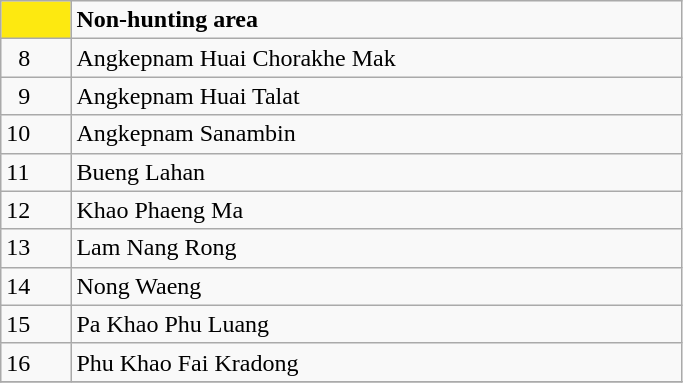<table class= "wikitable" style= "width:36%; display:inline-table;">
<tr>
<td style="width:3%; background:#FDE910;"> </td>
<td style="width:33%;"><strong>Non-hunting area</strong></td>
</tr>
<tr>
<td>  8</td>
<td>Angkepnam Huai Chorakhe Mak</td>
</tr>
<tr>
<td>  9</td>
<td>Angkepnam Huai Talat</td>
</tr>
<tr>
<td>10</td>
<td>Angkepnam Sanambin</td>
</tr>
<tr>
<td>11</td>
<td>Bueng Lahan</td>
</tr>
<tr>
<td>12</td>
<td>Khao Phaeng Ma</td>
</tr>
<tr>
<td>13</td>
<td>Lam Nang Rong</td>
</tr>
<tr>
<td>14</td>
<td>Nong Waeng</td>
</tr>
<tr>
<td>15</td>
<td>Pa Khao Phu Luang</td>
</tr>
<tr>
<td>16</td>
<td>Phu Khao Fai Kradong</td>
</tr>
<tr>
</tr>
</table>
